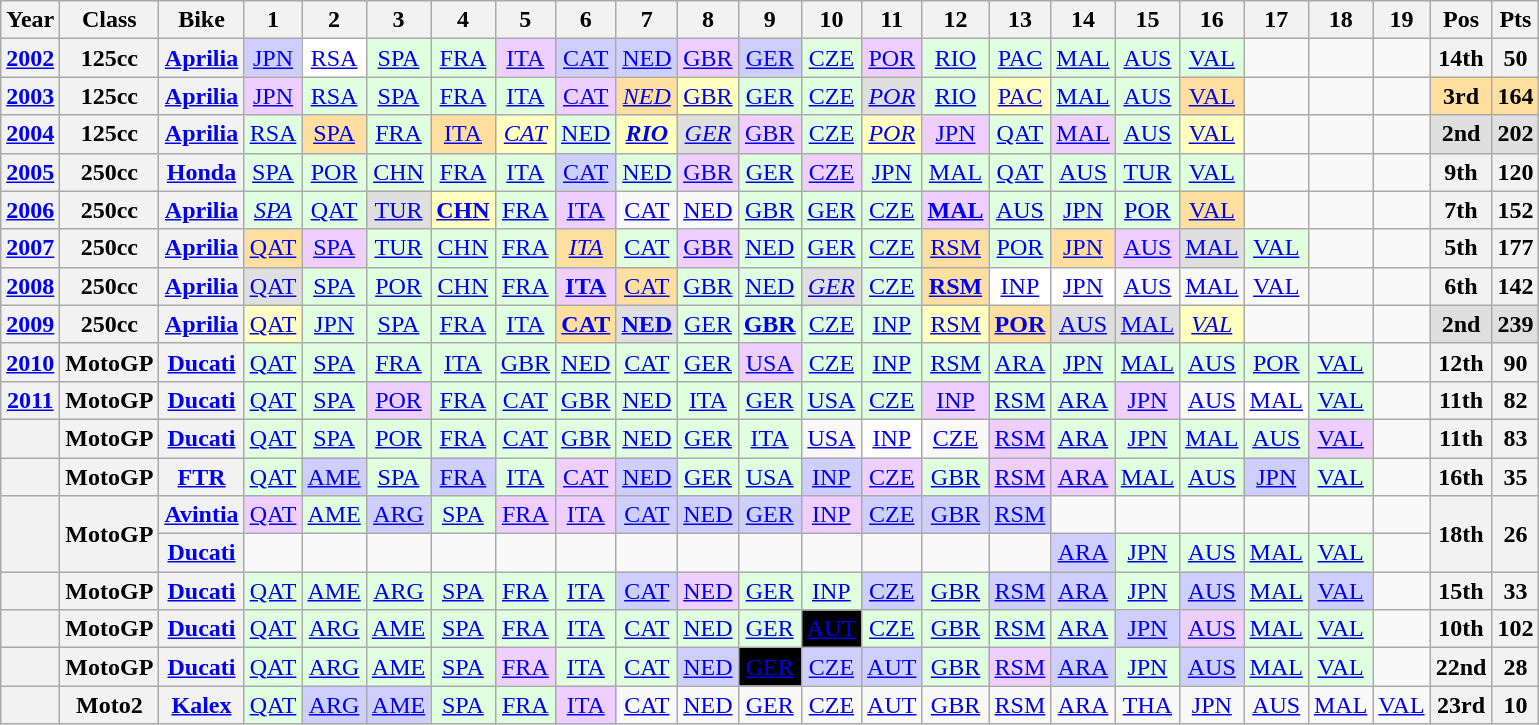<table class="wikitable" style="text-align:center">
<tr>
<th>Year</th>
<th>Class</th>
<th>Bike</th>
<th>1</th>
<th>2</th>
<th>3</th>
<th>4</th>
<th>5</th>
<th>6</th>
<th>7</th>
<th>8</th>
<th>9</th>
<th>10</th>
<th>11</th>
<th>12</th>
<th>13</th>
<th>14</th>
<th>15</th>
<th>16</th>
<th>17</th>
<th>18</th>
<th>19</th>
<th>Pos</th>
<th>Pts</th>
</tr>
<tr>
<th><a href='#'>2002</a></th>
<th>125cc</th>
<th><a href='#'>Aprilia</a></th>
<td style="background:#cfcfff;"><a href='#'>JPN</a><br></td>
<td style="background:#ffffff;"><a href='#'>RSA</a><br></td>
<td style="background:#dfffdf;"><a href='#'>SPA</a><br></td>
<td style="background:#dfffdf;"><a href='#'>FRA</a><br></td>
<td style="background:#efcfff;"><a href='#'>ITA</a><br></td>
<td style="background:#cfcfff;"><a href='#'>CAT</a><br></td>
<td style="background:#cfcfff;"><a href='#'>NED</a><br></td>
<td style="background:#efcfff;"><a href='#'>GBR</a><br></td>
<td style="background:#cfcfff;"><a href='#'>GER</a><br></td>
<td style="background:#dfffdf;"><a href='#'>CZE</a><br></td>
<td style="background:#efcfff;"><a href='#'>POR</a><br></td>
<td style="background:#dfffdf;"><a href='#'>RIO</a><br></td>
<td style="background:#dfffdf;"><a href='#'>PAC</a><br></td>
<td style="background:#dfffdf;"><a href='#'>MAL</a><br></td>
<td style="background:#dfffdf;"><a href='#'>AUS</a><br></td>
<td style="background:#dfffdf;"><a href='#'>VAL</a><br></td>
<td></td>
<td></td>
<td></td>
<th>14th</th>
<th>50</th>
</tr>
<tr>
<th><a href='#'>2003</a></th>
<th>125cc</th>
<th><a href='#'>Aprilia</a></th>
<td style="background:#efcfff;"><a href='#'>JPN</a><br></td>
<td style="background:#dfffdf;"><a href='#'>RSA</a><br></td>
<td style="background:#dfffdf;"><a href='#'>SPA</a><br></td>
<td style="background:#dfffdf;"><a href='#'>FRA</a><br></td>
<td style="background:#dfffdf;"><a href='#'>ITA</a><br></td>
<td style="background:#efcfff;"><a href='#'>CAT</a><br></td>
<td style="background:#ffdf9f;"><em><a href='#'>NED</a></em><br></td>
<td style="background:#ffffbf;"><a href='#'>GBR</a><br></td>
<td style="background:#dfffdf;"><a href='#'>GER</a><br></td>
<td style="background:#dfffdf;"><a href='#'>CZE</a><br></td>
<td style="background:#dfdfdf;"><em><a href='#'>POR</a></em><br></td>
<td style="background:#dfffdf;"><a href='#'>RIO</a><br></td>
<td style="background:#ffffbf;"><a href='#'>PAC</a><br></td>
<td style="background:#dfffdf;"><a href='#'>MAL</a><br></td>
<td style="background:#dfffdf;"><a href='#'>AUS</a><br></td>
<td style="background:#ffdf9f;"><a href='#'>VAL</a><br></td>
<td></td>
<td></td>
<td></td>
<td style="background:#ffdf9f;"><strong>3rd</strong></td>
<td style="background:#ffdf9f;"><strong>164</strong></td>
</tr>
<tr>
<th><a href='#'>2004</a></th>
<th>125cc</th>
<th><a href='#'>Aprilia</a></th>
<td style="background:#dfffdf;"><a href='#'>RSA</a><br></td>
<td style="background:#ffdf9f;"><a href='#'>SPA</a><br></td>
<td style="background:#dfffdf;"><a href='#'>FRA</a><br></td>
<td style="background:#ffdf9f;"><a href='#'>ITA</a><br></td>
<td style="background:#ffffbf;"><em><a href='#'>CAT</a></em><br></td>
<td style="background:#dfffdf;"><a href='#'>NED</a><br></td>
<td style="background:#ffffbf;"><strong><em><a href='#'>RIO</a></em></strong><br></td>
<td style="background:#dfdfdf;"><em><a href='#'>GER</a></em><br></td>
<td style="background:#efcfff;"><a href='#'>GBR</a><br></td>
<td style="background:#dfffdf;"><a href='#'>CZE</a><br></td>
<td style="background:#ffffbf;"><em><a href='#'>POR</a></em><br></td>
<td style="background:#efcfff;"><a href='#'>JPN</a><br></td>
<td style="background:#dfffdf;"><a href='#'>QAT</a><br></td>
<td style="background:#efcfff;"><a href='#'>MAL</a><br></td>
<td style="background:#dfffdf;"><a href='#'>AUS</a><br></td>
<td style="background:#ffffbf;"><a href='#'>VAL</a><br></td>
<td></td>
<td></td>
<td></td>
<td style="background:#dfdfdf;"><strong>2nd</strong></td>
<td style="background:#dfdfdf;"><strong>202</strong></td>
</tr>
<tr>
<th><a href='#'>2005</a></th>
<th>250cc</th>
<th><a href='#'>Honda</a></th>
<td style="background:#dfffdf;"><a href='#'>SPA</a><br></td>
<td style="background:#dfffdf;"><a href='#'>POR</a><br></td>
<td style="background:#dfffdf;"><a href='#'>CHN</a><br></td>
<td style="background:#dfffdf;"><a href='#'>FRA</a><br></td>
<td style="background:#dfffdf;"><a href='#'>ITA</a><br></td>
<td style="background:#cfcfff;"><a href='#'>CAT</a><br></td>
<td style="background:#dfffdf;"><a href='#'>NED</a><br></td>
<td style="background:#efcfff;"><a href='#'>GBR</a><br></td>
<td style="background:#dfffdf;"><a href='#'>GER</a><br></td>
<td style="background:#efcfff;"><a href='#'>CZE</a><br></td>
<td style="background:#dfffdf;"><a href='#'>JPN</a><br></td>
<td style="background:#dfffdf;"><a href='#'>MAL</a><br></td>
<td style="background:#dfffdf;"><a href='#'>QAT</a><br></td>
<td style="background:#dfffdf;"><a href='#'>AUS</a><br></td>
<td style="background:#dfffdf;"><a href='#'>TUR</a><br></td>
<td style="background:#dfffdf;"><a href='#'>VAL</a><br></td>
<td></td>
<td></td>
<td></td>
<th>9th</th>
<th>120</th>
</tr>
<tr>
<th><a href='#'>2006</a></th>
<th>250cc</th>
<th><a href='#'>Aprilia</a></th>
<td style="background:#dfffdf;"><em><a href='#'>SPA</a></em><br></td>
<td style="background:#dfffdf;"><a href='#'>QAT</a><br></td>
<td style="background:#dfdfdf;"><a href='#'>TUR</a><br></td>
<td style="background:#ffffbf;"><strong><a href='#'>CHN</a></strong><br></td>
<td style="background:#dfffdf;"><a href='#'>FRA</a><br></td>
<td style="background:#efcfff;"><a href='#'>ITA</a><br></td>
<td><a href='#'>CAT</a></td>
<td><a href='#'>NED</a></td>
<td style="background:#dfffdf;"><a href='#'>GBR</a><br></td>
<td style="background:#dfffdf;"><a href='#'>GER</a><br></td>
<td style="background:#dfffdf;"><a href='#'>CZE</a><br></td>
<td style="background:#efcfff;"><strong><a href='#'>MAL</a></strong><br></td>
<td style="background:#dfffdf;"><a href='#'>AUS</a><br></td>
<td style="background:#dfffdf;"><a href='#'>JPN</a><br></td>
<td style="background:#dfffdf;"><a href='#'>POR</a><br></td>
<td style="background:#ffdf9f;"><a href='#'>VAL</a><br></td>
<td></td>
<td></td>
<td></td>
<th>7th</th>
<th>152</th>
</tr>
<tr>
<th><a href='#'>2007</a></th>
<th>250cc</th>
<th><a href='#'>Aprilia</a></th>
<td style="background:#ffdf9f;"><a href='#'>QAT</a><br></td>
<td style="background:#efcfff;"><a href='#'>SPA</a><br></td>
<td style="background:#dfffdf;"><a href='#'>TUR</a><br></td>
<td style="background:#dfffdf;"><a href='#'>CHN</a><br></td>
<td style="background:#dfffdf;"><a href='#'>FRA</a><br></td>
<td style="background:#ffdf9f;"><em><a href='#'>ITA</a></em><br></td>
<td style="background:#dfffdf;"><a href='#'>CAT</a><br></td>
<td style="background:#efcfff;"><a href='#'>GBR</a><br></td>
<td style="background:#dfffdf;"><a href='#'>NED</a><br></td>
<td style="background:#dfffdf;"><a href='#'>GER</a><br></td>
<td style="background:#dfffdf;"><a href='#'>CZE</a><br></td>
<td style="background:#ffdf9f;"><a href='#'>RSM</a><br></td>
<td style="background:#dfffdf;"><a href='#'>POR</a><br></td>
<td style="background:#ffdf9f;"><a href='#'>JPN</a><br></td>
<td style="background:#efcfff;"><a href='#'>AUS</a><br></td>
<td style="background:#dfdfdf;"><a href='#'>MAL</a><br></td>
<td style="background:#dfffdf;"><a href='#'>VAL</a><br></td>
<td></td>
<td></td>
<th>5th</th>
<th>177</th>
</tr>
<tr>
<th><a href='#'>2008</a></th>
<th>250cc</th>
<th><a href='#'>Aprilia</a></th>
<td style="background:#dfdfdf;"><a href='#'>QAT</a><br></td>
<td style="background:#dfffdf;"><a href='#'>SPA</a><br></td>
<td style="background:#dfffdf;"><a href='#'>POR</a><br></td>
<td style="background:#dfffdf;"><a href='#'>CHN</a><br></td>
<td style="background:#dfffdf;"><a href='#'>FRA</a><br></td>
<td style="background:#efcfff;"><strong><a href='#'>ITA</a></strong><br></td>
<td style="background:#ffdf9f;"><a href='#'>CAT</a><br></td>
<td style="background:#dfffdf;"><a href='#'>GBR</a><br></td>
<td style="background:#dfffdf;"><a href='#'>NED</a><br></td>
<td style="background:#dfdfdf;"><em><a href='#'>GER</a></em><br></td>
<td style="background:#dfffdf;"><a href='#'>CZE</a><br></td>
<td style="background:#ffdf9f;"><strong><a href='#'>RSM</a></strong><br></td>
<td style="background:#ffffff;"><a href='#'>INP</a><br></td>
<td style="background:#ffffff;"><a href='#'>JPN</a><br></td>
<td><a href='#'>AUS</a></td>
<td><a href='#'>MAL</a></td>
<td><a href='#'>VAL</a></td>
<td></td>
<td></td>
<th>6th</th>
<th>142</th>
</tr>
<tr>
<th><a href='#'>2009</a></th>
<th>250cc</th>
<th><a href='#'>Aprilia</a></th>
<td style="background:#ffffbf;"><a href='#'>QAT</a><br></td>
<td style="background:#dfffdf;"><a href='#'>JPN</a><br></td>
<td style="background:#dfffdf;"><a href='#'>SPA</a><br></td>
<td style="background:#dfffdf;"><a href='#'>FRA</a><br></td>
<td style="background:#dfffdf;"><a href='#'>ITA</a><br></td>
<td style="background:#ffdf9f;"><strong><a href='#'>CAT</a></strong><br></td>
<td style="background:#dfdfdf;"><strong><a href='#'>NED</a></strong><br></td>
<td style="background:#dfffdf;"><a href='#'>GER</a><br></td>
<td style="background:#dfffdf;"><strong><a href='#'>GBR</a></strong><br></td>
<td style="background:#dfffdf;"><a href='#'>CZE</a><br></td>
<td style="background:#dfffdf;"><a href='#'>INP</a><br></td>
<td style="background:#ffffbf;"><a href='#'>RSM</a><br></td>
<td style="background:#ffdf9f;"><strong><a href='#'>POR</a></strong><br></td>
<td style="background:#dfdfdf;"><a href='#'>AUS</a><br></td>
<td style="background:#dfdfdf;"><a href='#'>MAL</a><br></td>
<td style="background:#ffffbf;"><em><a href='#'>VAL</a></em><br></td>
<td></td>
<td></td>
<td></td>
<td style="background:#dfdfdf;"><strong>2nd</strong></td>
<td style="background:#dfdfdf;"><strong>239</strong></td>
</tr>
<tr>
<th><a href='#'>2010</a></th>
<th>MotoGP</th>
<th><a href='#'>Ducati</a></th>
<td style="background:#DFFFDF;"><a href='#'>QAT</a><br></td>
<td style="background:#DFFFDF;"><a href='#'>SPA</a><br></td>
<td style="background:#DFFFDF;"><a href='#'>FRA</a><br></td>
<td style="background:#DFFFDF;"><a href='#'>ITA</a><br></td>
<td style="background:#DFFFDF;"><a href='#'>GBR</a><br></td>
<td style="background:#DFFFDF;"><a href='#'>NED</a><br></td>
<td style="background:#DFFFDF;"><a href='#'>CAT</a><br></td>
<td style="background:#DFFFDF;"><a href='#'>GER</a><br></td>
<td style="background:#efcfff;"><a href='#'>USA</a><br></td>
<td style="background:#DFFFDF;"><a href='#'>CZE</a><br></td>
<td style="background:#DFFFDF;"><a href='#'>INP</a><br></td>
<td style="background:#DFFFDF;"><a href='#'>RSM</a><br></td>
<td style="background:#DFFFDF;"><a href='#'>ARA</a><br></td>
<td style="background:#DFFFDF;"><a href='#'>JPN</a><br></td>
<td style="background:#DFFFDF;"><a href='#'>MAL</a><br></td>
<td style="background:#DFFFDF;"><a href='#'>AUS</a><br></td>
<td style="background:#DFFFDF;"><a href='#'>POR</a><br></td>
<td style="background:#DFFFDF;"><a href='#'>VAL</a><br></td>
<td></td>
<th>12th</th>
<th>90</th>
</tr>
<tr>
<th><a href='#'>2011</a></th>
<th>MotoGP</th>
<th><a href='#'>Ducati</a></th>
<td style="background:#DFFFDF;"><a href='#'>QAT</a><br></td>
<td style="background:#DFFFDF;"><a href='#'>SPA</a><br></td>
<td style="background:#efcfff;"><a href='#'>POR</a><br></td>
<td style="background:#DFFFDF;"><a href='#'>FRA</a><br></td>
<td style="background:#DFFFDF;"><a href='#'>CAT</a><br></td>
<td style="background:#DFFFDF;"><a href='#'>GBR</a><br></td>
<td style="background:#DFFFDF;"><a href='#'>NED</a><br></td>
<td style="background:#DFFFDF;"><a href='#'>ITA</a><br></td>
<td style="background:#DFFFDF;"><a href='#'>GER</a><br></td>
<td style="background:#DFFFDF;"><a href='#'>USA</a><br></td>
<td style="background:#DFFFDF;"><a href='#'>CZE</a><br></td>
<td style="background:#efcfff;"><a href='#'>INP</a><br></td>
<td style="background:#DFFFDF;"><a href='#'>RSM</a><br></td>
<td style="background:#DFFFDF;"><a href='#'>ARA</a><br></td>
<td style="background:#efcfff;"><a href='#'>JPN</a><br></td>
<td><a href='#'>AUS</a></td>
<td style="background:#FFFFFF;"><a href='#'>MAL</a><br></td>
<td style="background:#DFFFDF;"><a href='#'>VAL</a><br></td>
<td></td>
<th>11th</th>
<th>82</th>
</tr>
<tr>
<th></th>
<th>MotoGP</th>
<th><a href='#'>Ducati</a></th>
<td style="background:#DFFFDF;"><a href='#'>QAT</a><br></td>
<td style="background:#DFFFDF;"><a href='#'>SPA</a><br></td>
<td style="background:#DFFFDF;"><a href='#'>POR</a><br></td>
<td style="background:#DFFFDF;"><a href='#'>FRA</a><br></td>
<td style="background:#DFFFDF;"><a href='#'>CAT</a><br></td>
<td style="background:#DFFFDF;"><a href='#'>GBR</a><br></td>
<td style="background:#DFFFDF;"><a href='#'>NED</a><br></td>
<td style="background:#DFFFDF;"><a href='#'>GER</a><br></td>
<td style="background:#DFFFDF;"><a href='#'>ITA</a><br></td>
<td><a href='#'>USA</a></td>
<td style="background:#FFFFFF;"><a href='#'>INP</a><br></td>
<td><a href='#'>CZE</a></td>
<td style="background:#efcfff;"><a href='#'>RSM</a><br></td>
<td style="background:#DFFFDF;"><a href='#'>ARA</a><br></td>
<td style="background:#DFFFDF;"><a href='#'>JPN</a><br></td>
<td style="background:#DFFFDF;"><a href='#'>MAL</a><br></td>
<td style="background:#DFFFDF;"><a href='#'>AUS</a><br></td>
<td style="background:#efcfff;"><a href='#'>VAL</a><br></td>
<td></td>
<th>11th</th>
<th>83</th>
</tr>
<tr>
<th></th>
<th>MotoGP</th>
<th><a href='#'>FTR</a></th>
<td style="background:#DFFFDF;"><a href='#'>QAT</a><br></td>
<td style="background:#cfcfff;"><a href='#'>AME</a><br></td>
<td style="background:#DFFFDF;"><a href='#'>SPA</a><br></td>
<td style="background:#cfcfff;"><a href='#'>FRA</a><br></td>
<td style="background:#DFFFDF;"><a href='#'>ITA</a><br></td>
<td style="background:#efcfff;"><a href='#'>CAT</a><br></td>
<td style="background:#cfcfff;"><a href='#'>NED</a><br></td>
<td style="background:#dfffdf;"><a href='#'>GER</a><br></td>
<td style="background:#dfffdf;"><a href='#'>USA</a><br></td>
<td style="background:#cfcfff;"><a href='#'>INP</a><br></td>
<td style="background:#efcfff;"><a href='#'>CZE</a><br></td>
<td style="background:#dfffdf;"><a href='#'>GBR</a><br></td>
<td style="background:#efcfff;"><a href='#'>RSM</a><br></td>
<td style="background:#efcfff;"><a href='#'>ARA</a><br></td>
<td style="background:#dfffdf;"><a href='#'>MAL</a><br></td>
<td style="background:#DFFFDF;"><a href='#'>AUS</a><br></td>
<td style="background:#cfcfff;"><a href='#'>JPN</a><br></td>
<td style="background:#DFFFDF;"><a href='#'>VAL</a><br></td>
<td></td>
<th>16th</th>
<th>35</th>
</tr>
<tr>
<th rowspan=2></th>
<th rowspan=2>MotoGP</th>
<th><a href='#'>Avintia</a></th>
<td style="background:#efcfff;"><a href='#'>QAT</a><br></td>
<td style="background:#dfffdf;"><a href='#'>AME</a><br></td>
<td style="background:#cfcfff;"><a href='#'>ARG</a><br></td>
<td style="background:#dfffdf;"><a href='#'>SPA</a><br></td>
<td style="background:#efcfff;"><a href='#'>FRA</a><br></td>
<td style="background:#efcfff;"><a href='#'>ITA</a><br></td>
<td style="background:#cfcfff;"><a href='#'>CAT</a><br></td>
<td style="background:#cfcfff;"><a href='#'>NED</a><br></td>
<td style="background:#cfcfff;"><a href='#'>GER</a><br></td>
<td style="background:#efcfff;"><a href='#'>INP</a><br></td>
<td style="background:#cfcfff;"><a href='#'>CZE</a><br></td>
<td style="background:#cfcfff;"><a href='#'>GBR</a><br></td>
<td style="background:#cfcfff;"><a href='#'>RSM</a><br></td>
<td></td>
<td></td>
<td></td>
<td></td>
<td></td>
<td></td>
<th rowspan=2>18th</th>
<th rowspan=2>26</th>
</tr>
<tr>
<th><a href='#'>Ducati</a></th>
<td></td>
<td></td>
<td></td>
<td></td>
<td></td>
<td></td>
<td></td>
<td></td>
<td></td>
<td></td>
<td></td>
<td></td>
<td></td>
<td style="background:#cfcfff;"><a href='#'>ARA</a><br></td>
<td style="background:#dfffdf;"><a href='#'>JPN</a><br></td>
<td style="background:#dfffdf;"><a href='#'>AUS</a><br></td>
<td style="background:#dfffdf;"><a href='#'>MAL</a><br></td>
<td style="background:#dfffdf;"><a href='#'>VAL</a><br></td>
<td></td>
</tr>
<tr>
<th></th>
<th>MotoGP</th>
<th><a href='#'>Ducati</a></th>
<td style="background:#dfffdf;"><a href='#'>QAT</a><br></td>
<td style="background:#dfffdf;"><a href='#'>AME</a><br></td>
<td style="background:#dfffdf;"><a href='#'>ARG</a><br></td>
<td style="background:#dfffdf;"><a href='#'>SPA</a><br></td>
<td style="background:#dfffdf;"><a href='#'>FRA</a><br></td>
<td style="background:#dfffdf;"><a href='#'>ITA</a><br></td>
<td style="background:#cfcfff;"><a href='#'>CAT</a><br></td>
<td style="background:#efcfff;"><a href='#'>NED</a><br></td>
<td style="background:#dfffdf;"><a href='#'>GER</a><br></td>
<td style="background:#dfffdf;"><a href='#'>INP</a><br></td>
<td style="background:#cfcfff;"><a href='#'>CZE</a><br></td>
<td style="background:#dfffdf;"><a href='#'>GBR</a><br></td>
<td style="background:#cfcfff;"><a href='#'>RSM</a><br></td>
<td style="background:#cfcfff;"><a href='#'>ARA</a><br></td>
<td style="background:#dfffdf;"><a href='#'>JPN</a><br></td>
<td style="background:#cfcfff;"><a href='#'>AUS</a><br></td>
<td style="background:#dfffdf;"><a href='#'>MAL</a><br></td>
<td style="background:#cfcfff;"><a href='#'>VAL</a><br></td>
<td></td>
<th>15th</th>
<th>33</th>
</tr>
<tr>
<th></th>
<th>MotoGP</th>
<th><a href='#'>Ducati</a></th>
<td style="background:#dfffdf;"><a href='#'>QAT</a><br></td>
<td style="background:#dfffdf;"><a href='#'>ARG</a><br></td>
<td style="background:#dfffdf;"><a href='#'>AME</a><br></td>
<td style="background:#dfffdf;"><a href='#'>SPA</a><br></td>
<td style="background:#dfffdf;"><a href='#'>FRA</a><br></td>
<td style="background:#dfffdf;"><a href='#'>ITA</a><br></td>
<td style="background:#dfffdf;"><a href='#'>CAT</a><br></td>
<td style="background:#dfffdf;"><a href='#'>NED</a><br></td>
<td style="background:#dfffdf;"><a href='#'>GER</a><br></td>
<td style="background:black; color:white;"><a href='#'><span>AUT</span></a><br></td>
<td style="background:#dfffdf;"><a href='#'>CZE</a><br></td>
<td style="background:#dfffdf;"><a href='#'>GBR</a><br></td>
<td style="background:#dfffdf;"><a href='#'>RSM</a><br></td>
<td style="background:#dfffdf;"><a href='#'>ARA</a><br></td>
<td style="background:#cfcfff;"><a href='#'>JPN</a><br></td>
<td style="background:#efcfff;"><a href='#'>AUS</a><br></td>
<td style="background:#dfffdf;"><a href='#'>MAL</a><br></td>
<td style="background:#dfffdf;"><a href='#'>VAL</a><br></td>
<td></td>
<th>10th</th>
<th>102</th>
</tr>
<tr>
<th></th>
<th>MotoGP</th>
<th><a href='#'>Ducati</a></th>
<td style="background:#dfffdf;"><a href='#'>QAT</a><br></td>
<td style="background:#dfffdf;"><a href='#'>ARG</a><br></td>
<td style="background:#dfffdf;"><a href='#'>AME</a><br></td>
<td style="background:#dfffdf;"><a href='#'>SPA</a><br></td>
<td style="background:#efcfff;"><a href='#'>FRA</a><br></td>
<td style="background:#dfffdf;"><a href='#'>ITA</a><br></td>
<td style="background:#dfffdf;"><a href='#'>CAT</a><br></td>
<td style="background:#cfcfff;"><a href='#'>NED</a><br></td>
<td style="background:black; color:white;"><a href='#'><span>GER</span></a><br></td>
<td style="background:#cfcfff;"><a href='#'>CZE</a><br></td>
<td style="background:#cfcfff;"><a href='#'>AUT</a><br></td>
<td style="background:#dfffdf;"><a href='#'>GBR</a><br></td>
<td style="background:#efcfff;"><a href='#'>RSM</a><br></td>
<td style="background:#cfcfff;"><a href='#'>ARA</a><br></td>
<td style="background:#dfffdf;"><a href='#'>JPN</a><br></td>
<td style="background:#cfcfff;"><a href='#'>AUS</a><br></td>
<td style="background:#dfffdf;"><a href='#'>MAL</a><br></td>
<td style="background:#dfffdf;"><a href='#'>VAL</a><br></td>
<td></td>
<th>22nd</th>
<th>28</th>
</tr>
<tr>
<th></th>
<th>Moto2</th>
<th><a href='#'>Kalex</a></th>
<td style="background:#DFFFDF;"><a href='#'>QAT</a><br></td>
<td style="background:#CFCFFF;"><a href='#'>ARG</a><br></td>
<td style="background:#CFCFFF;"><a href='#'>AME</a><br></td>
<td style="background:#DFFFDF;"><a href='#'>SPA</a><br></td>
<td style="background:#DFFFDF;"><a href='#'>FRA</a><br></td>
<td style="background:#EFCFFF;"><a href='#'>ITA</a><br></td>
<td><a href='#'>CAT</a></td>
<td><a href='#'>NED</a></td>
<td><a href='#'>GER</a></td>
<td><a href='#'>CZE</a></td>
<td><a href='#'>AUT</a></td>
<td><a href='#'>GBR</a></td>
<td><a href='#'>RSM</a></td>
<td><a href='#'>ARA</a></td>
<td><a href='#'>THA</a></td>
<td><a href='#'>JPN</a></td>
<td><a href='#'>AUS</a></td>
<td><a href='#'>MAL</a></td>
<td><a href='#'>VAL</a></td>
<th>23rd</th>
<th>10</th>
</tr>
</table>
